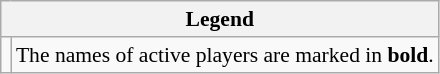<table class="wikitable" style="font-size:90%;">
<tr>
<th colspan=2>Legend</th>
</tr>
<tr>
<td></td>
<td>The names of active players are marked in <strong>bold</strong>.</td>
</tr>
</table>
